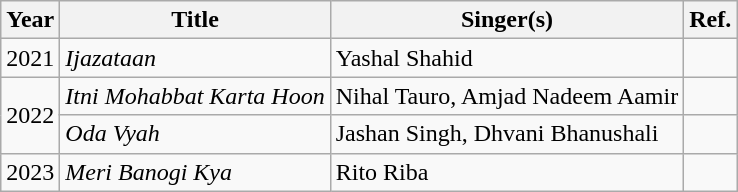<table class="wikitable sortable">
<tr>
<th>Year</th>
<th>Title</th>
<th>Singer(s)</th>
<th>Ref.</th>
</tr>
<tr>
<td>2021</td>
<td><em>Ijazataan</em></td>
<td>Yashal Shahid</td>
<td></td>
</tr>
<tr>
<td rowspan="2">2022</td>
<td><em>Itni Mohabbat Karta Hoon</em></td>
<td>Nihal Tauro, Amjad Nadeem Aamir</td>
<td></td>
</tr>
<tr>
<td><em>Oda Vyah</em></td>
<td>Jashan Singh, Dhvani Bhanushali</td>
<td></td>
</tr>
<tr>
<td>2023</td>
<td><em>Meri Banogi Kya</em></td>
<td>Rito Riba</td>
<td></td>
</tr>
</table>
